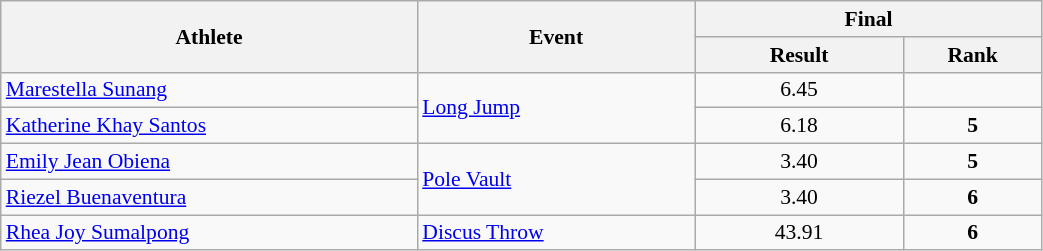<table class="wikitable" width="55%" style="text-align:center; font-size:90%">
<tr>
<th rowspan="2" width="30%">Athlete</th>
<th rowspan="2" width="20%">Event</th>
<th colspan="2" width="25%">Final</th>
</tr>
<tr>
<th width="15%">Result</th>
<th>Rank</th>
</tr>
<tr>
<td style="text-align:left;"><a href='#'>Marestella Sunang</a></td>
<td rowspan="2" align="left"><a href='#'>Long Jump</a></td>
<td>6.45</td>
<td></td>
</tr>
<tr>
<td style="text-align:left;"><a href='#'>Katherine Khay Santos</a></td>
<td>6.18</td>
<td><strong>5</strong></td>
</tr>
<tr>
<td style="text-align:left;"><a href='#'>Emily Jean Obiena</a></td>
<td rowspan="2" align="left"><a href='#'>Pole Vault</a></td>
<td>3.40</td>
<td><strong>5</strong></td>
</tr>
<tr>
<td style="text-align:left;"><a href='#'>Riezel Buenaventura</a></td>
<td>3.40</td>
<td><strong>6</strong></td>
</tr>
<tr>
<td style="text-align:left;"><a href='#'>Rhea Joy Sumalpong</a></td>
<td align="left"><a href='#'>Discus Throw</a></td>
<td>43.91</td>
<td><strong>6</strong></td>
</tr>
</table>
